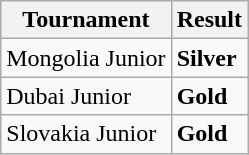<table class="wikitable">
<tr>
<th>Tournament</th>
<th>Result</th>
</tr>
<tr>
<td>Mongolia Junior</td>
<td> <strong>Silver</strong></td>
</tr>
<tr>
<td>Dubai Junior</td>
<td> <strong>Gold</strong></td>
</tr>
<tr>
<td>Slovakia Junior</td>
<td> <strong>Gold</strong></td>
</tr>
</table>
